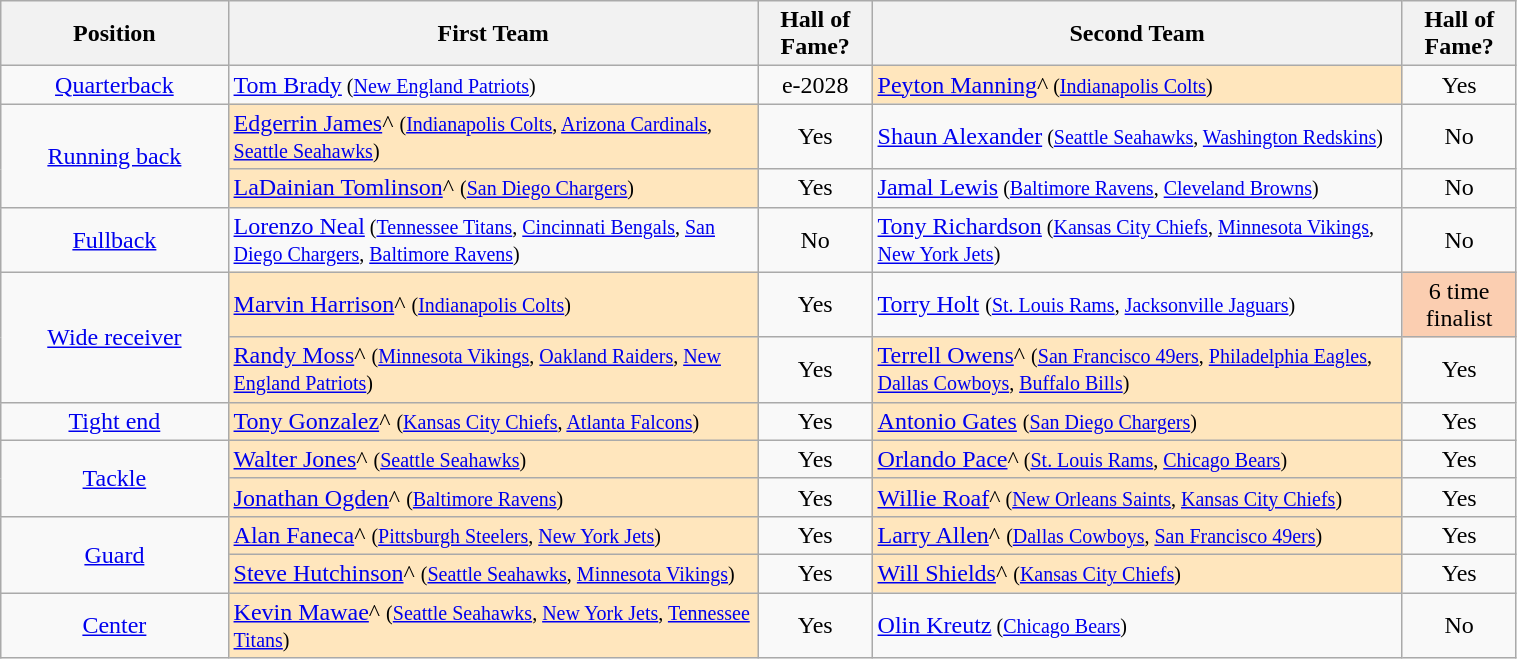<table class="wikitable" style="width:80%;">
<tr>
<th style="width:15%;">Position</th>
<th style="width:35%;">First Team</th>
<th style="width:7.5%;">Hall of Fame?</th>
<th style="width:35%;">Second Team</th>
<th style="width:7.5%;">Hall of Fame?</th>
</tr>
<tr>
<td align=center><a href='#'>Quarterback</a></td>
<td> <a href='#'>Tom Brady</a><small>  (<a href='#'>New England Patriots</a></small><small>)</small></td>
<td align=center>e-2028</td>
<td style="background-color:#FFE6BD"> <a href='#'>Peyton Manning</a>^<small> (<a href='#'>Indianapolis Colts</a>)</small></td>
<td align=center>Yes</td>
</tr>
<tr>
<td style="text-align:center;" rowspan="2"><a href='#'>Running back</a></td>
<td style="background-color:#FFE6BD"> <a href='#'>Edgerrin James</a>^ <small> (<a href='#'>Indianapolis Colts</a>, <a href='#'>Arizona Cardinals</a>, <a href='#'>Seattle Seahawks</a>)</small></td>
<td align=center>Yes</td>
<td> <a href='#'>Shaun Alexander</a><small> (<a href='#'>Seattle Seahawks</a>, <a href='#'>Washington Redskins</a>)</small></td>
<td align=center>No</td>
</tr>
<tr>
<td style="background-color:#FFE6BD"> <a href='#'>LaDainian Tomlinson</a>^ <small>  (<a href='#'>San Diego Chargers</a>)</small></td>
<td align=center>Yes</td>
<td> <a href='#'>Jamal Lewis</a><small> (<a href='#'>Baltimore Ravens</a>,  <a href='#'>Cleveland Browns</a>)</small></td>
<td align=center>No</td>
</tr>
<tr>
<td align=center><a href='#'>Fullback</a></td>
<td> <a href='#'>Lorenzo Neal</a><small> (<a href='#'>Tennessee Titans</a>,  <a href='#'>Cincinnati Bengals</a>, <a href='#'>San Diego Chargers</a>, <a href='#'>Baltimore Ravens</a>)</small></td>
<td align=center>No</td>
<td> <a href='#'>Tony Richardson</a><small> (<a href='#'>Kansas City Chiefs</a>, <a href='#'>Minnesota Vikings</a>, <a href='#'>New York Jets</a>)</small></td>
<td align=center>No</td>
</tr>
<tr>
<td style="text-align:center;" rowspan="2"><a href='#'>Wide receiver</a></td>
<td style="background-color:#FFE6BD"><a href='#'>Marvin Harrison</a>^  <small>  (<a href='#'>Indianapolis Colts</a>)</small></td>
<td align=center>Yes</td>
<td><a href='#'>Torry Holt</a>   <small>(<a href='#'>St. Louis Rams</a>,  <a href='#'>Jacksonville Jaguars</a>)</small></td>
<td align=center style="background-color:#FBCEB1">6 time<br>finalist</td>
</tr>
<tr>
<td style="background-color:#FFE6BD"><a href='#'>Randy Moss</a>^  <small>(<a href='#'>Minnesota Vikings</a>,  <a href='#'>Oakland Raiders</a>,  <a href='#'>New England Patriots</a>)</small></td>
<td align=center>Yes</td>
<td style="background-color:#FFE6BD"><a href='#'>Terrell Owens</a>^  <small>(<a href='#'>San Francisco 49ers</a>, <a href='#'>Philadelphia Eagles</a>, <a href='#'>Dallas Cowboys</a>, <a href='#'>Buffalo Bills</a>)</small></td>
<td align=center>Yes</td>
</tr>
<tr>
<td align=center><a href='#'>Tight end</a></td>
<td style="background-color:#FFE6BD"> <a href='#'>Tony Gonzalez</a>^ <small>(<a href='#'>Kansas City Chiefs</a>, <a href='#'>Atlanta Falcons</a>)</small></td>
<td align=center>Yes</td>
<td style="background-color:#FFE6BD"><a href='#'>Antonio Gates</a>  <small>(<a href='#'>San Diego Chargers</a>)</small></td>
<td align=center>Yes</td>
</tr>
<tr>
<td style="text-align:center;" rowspan="2"><a href='#'>Tackle</a></td>
<td style="background-color:#FFE6BD"><a href='#'>Walter Jones</a>^<small></small> <small>(<a href='#'>Seattle Seahawks</a>)</small></td>
<td align=center>Yes</td>
<td style="background-color:#FFE6BD"><a href='#'>Orlando Pace</a>^<small> (<a href='#'>St. Louis Rams</a>,  <a href='#'>Chicago Bears</a>)</small></td>
<td align=center>Yes</td>
</tr>
<tr>
<td style="background-color:#FFE6BD"> <a href='#'>Jonathan Ogden</a>^  <small></small> <small>(<a href='#'>Baltimore Ravens</a>)</small></td>
<td align=center>Yes</td>
<td style="background-color:#FFE6BD"> <a href='#'>Willie Roaf</a>^<small> (<a href='#'>New Orleans Saints</a>, <a href='#'>Kansas City Chiefs</a>)</small></td>
<td align=center>Yes</td>
</tr>
<tr>
<td style="text-align:center;" rowspan="2"><a href='#'>Guard</a></td>
<td style="background-color:#FFE6BD"><a href='#'>Alan Faneca</a>^  <small> (<a href='#'>Pittsburgh Steelers</a>, <a href='#'>New York Jets</a>) </small></td>
<td align=center style>Yes</td>
<td style="background-color:#FFE6BD">  <a href='#'>Larry Allen</a>^  <small>  (<a href='#'>Dallas Cowboys</a>,  <a href='#'>San Francisco 49ers</a>)  </small></td>
<td align=center>Yes</td>
</tr>
<tr>
<td style="background-color:#FFE6BD"><a href='#'>Steve Hutchinson</a>^  <small>  (<a href='#'>Seattle Seahawks</a>,  <a href='#'>Minnesota Vikings</a>)  </small></td>
<td align=center>Yes</td>
<td style="background-color:#FFE6BD"><a href='#'>Will Shields</a>^  <small>  (<a href='#'>Kansas City Chiefs</a>)  </small></td>
<td align=center>Yes</td>
</tr>
<tr>
<td align=center><a href='#'>Center</a></td>
<td style="background-color:#FFE6BD"><a href='#'>Kevin Mawae</a>^ <small>(<a href='#'>Seattle Seahawks</a>, <a href='#'>New York Jets</a>, <a href='#'>Tennessee Titans</a>)</small></td>
<td align=center>Yes</td>
<td>  <a href='#'>Olin Kreutz</a><small> (<a href='#'>Chicago Bears</a>)</small></td>
<td align=center>No</td>
</tr>
</table>
